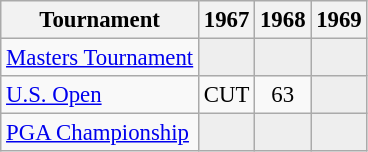<table class="wikitable" style="font-size:95%;text-align:center;">
<tr>
<th>Tournament</th>
<th>1967</th>
<th>1968</th>
<th>1969</th>
</tr>
<tr>
<td align=left><a href='#'>Masters Tournament</a></td>
<td style="background:#eeeeee;"></td>
<td style="background:#eeeeee;"></td>
<td style="background:#eeeeee;"></td>
</tr>
<tr>
<td align=left><a href='#'>U.S. Open</a></td>
<td>CUT</td>
<td>63</td>
<td style="background:#eeeeee;"></td>
</tr>
<tr>
<td align=left><a href='#'>PGA Championship</a></td>
<td style="background:#eeeeee;"></td>
<td style="background:#eeeeee;"></td>
<td style="background:#eeeeee;"></td>
</tr>
</table>
